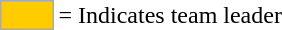<table>
<tr>
<td style="background-color:#FFCC00; border:1px solid #aaaaaa; width:2em;"></td>
<td>= Indicates team leader</td>
</tr>
</table>
